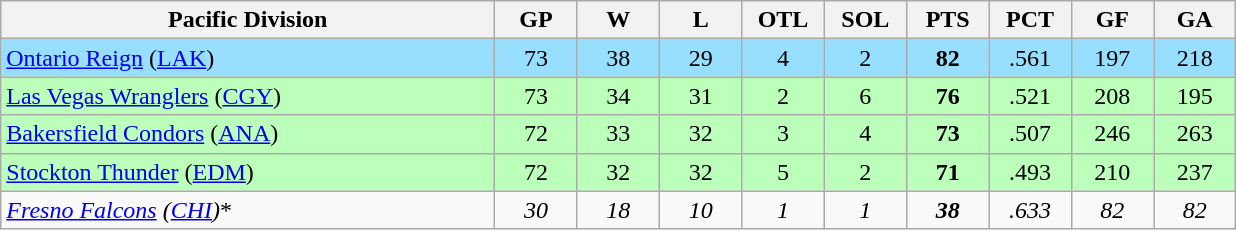<table class="wikitable" style="text-align:center">
<tr>
<th bgcolor="#DDDDFF" width="30%">Pacific Division</th>
<th bgcolor="#DDDDFF" width="5%">GP</th>
<th bgcolor="#DDDDFF" width="5%">W</th>
<th bgcolor="#DDDDFF" width="5%">L</th>
<th bgcolor="#DDDDFF" width="5%">OTL</th>
<th bgcolor="#DDDDFF" width="5%">SOL</th>
<th bgcolor="#DDDDFF" width="5%">PTS</th>
<th bgcolor="#DDDDFF" width="5%">PCT</th>
<th bgcolor="#DDDDFF" width="5%">GF</th>
<th bgcolor="#DDDDFF" width="5%">GA</th>
</tr>
<tr bgcolor="#97DEFF">
<td align=left><a href='#'>Ontario Reign</a> (<a href='#'>LAK</a>)</td>
<td>73</td>
<td>38</td>
<td>29</td>
<td>4</td>
<td>2</td>
<td><strong>82</strong></td>
<td>.561</td>
<td>197</td>
<td>218</td>
</tr>
<tr bgcolor=#bbffbb>
<td align=left><a href='#'>Las Vegas Wranglers</a> (<a href='#'>CGY</a>)</td>
<td>73</td>
<td>34</td>
<td>31</td>
<td>2</td>
<td>6</td>
<td><strong>76</strong></td>
<td>.521</td>
<td>208</td>
<td>195</td>
</tr>
<tr bgcolor=#bbffbb>
<td align=left><a href='#'>Bakersfield Condors</a> (<a href='#'>ANA</a>)</td>
<td>72</td>
<td>33</td>
<td>32</td>
<td>3</td>
<td>4</td>
<td><strong>73</strong></td>
<td>.507</td>
<td>246</td>
<td>263</td>
</tr>
<tr bgcolor=#bbffbb>
<td align=left><a href='#'>Stockton Thunder</a> (<a href='#'>EDM</a>)</td>
<td>72</td>
<td>32</td>
<td>32</td>
<td>5</td>
<td>2</td>
<td><strong>71</strong></td>
<td>.493</td>
<td>210</td>
<td>237</td>
</tr>
<tr>
<td align=left><em><a href='#'>Fresno Falcons</a> (<a href='#'>CHI</a>)</em>*</td>
<td><em>30</em></td>
<td><em>18</em></td>
<td><em>10</em></td>
<td><em>1</em></td>
<td><em>1</em></td>
<td><strong><em>38</em></strong></td>
<td><em>.633</em></td>
<td><em>82</em></td>
<td><em>82</em></td>
</tr>
</table>
